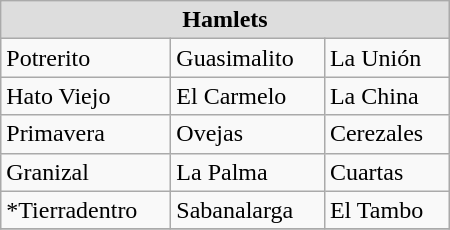<table class="wikitable" style="width:300px">
<tr>
<th colspan="3" style="background: #DDDDDD;">Hamlets</th>
</tr>
<tr>
<td>Potrerito</td>
<td>Guasimalito</td>
<td>La Unión</td>
</tr>
<tr>
<td>Hato Viejo</td>
<td>El Carmelo</td>
<td>La China</td>
</tr>
<tr>
<td>Primavera</td>
<td>Ovejas</td>
<td>Cerezales</td>
</tr>
<tr>
<td>Granizal</td>
<td>La Palma</td>
<td>Cuartas</td>
</tr>
<tr>
<td>*Tierradentro</td>
<td>Sabanalarga</td>
<td>El Tambo</td>
</tr>
<tr>
</tr>
</table>
